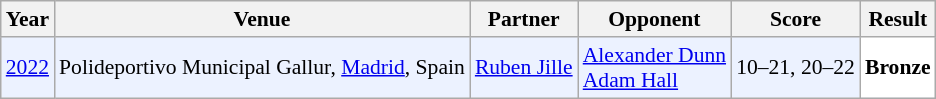<table class="sortable wikitable" style="font-size: 90%;">
<tr>
<th>Year</th>
<th>Venue</th>
<th>Partner</th>
<th>Opponent</th>
<th>Score</th>
<th>Result</th>
</tr>
<tr style="background:#ECF2FF">
<td align="center"><a href='#'>2022</a></td>
<td align="left">Polideportivo Municipal Gallur, <a href='#'>Madrid</a>, Spain</td>
<td align="left"> <a href='#'>Ruben Jille</a></td>
<td align="left"> <a href='#'>Alexander Dunn</a><br> <a href='#'>Adam Hall</a></td>
<td align="left">10–21, 20–22</td>
<td style="text-align:left; background:white"> <strong>Bronze</strong></td>
</tr>
</table>
